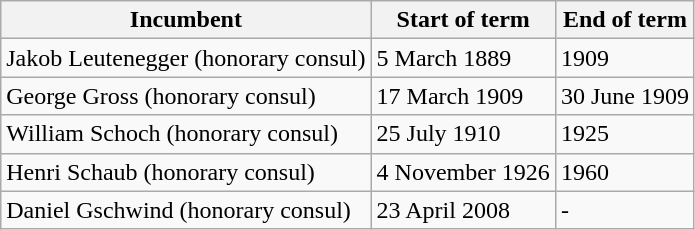<table class="wikitable">
<tr>
<th>Incumbent</th>
<th>Start of term</th>
<th>End of term</th>
</tr>
<tr>
<td>Jakob Leutenegger (honorary consul)</td>
<td>5 March 1889</td>
<td>1909</td>
</tr>
<tr>
<td>George Gross (honorary consul)</td>
<td>17 March 1909</td>
<td>30 June 1909</td>
</tr>
<tr>
<td>William Schoch (honorary consul)</td>
<td>25 July 1910</td>
<td>1925</td>
</tr>
<tr>
<td>Henri Schaub (honorary consul)</td>
<td>4 November 1926</td>
<td>1960</td>
</tr>
<tr>
<td>Daniel Gschwind (honorary consul)</td>
<td>23 April 2008</td>
<td>-</td>
</tr>
</table>
